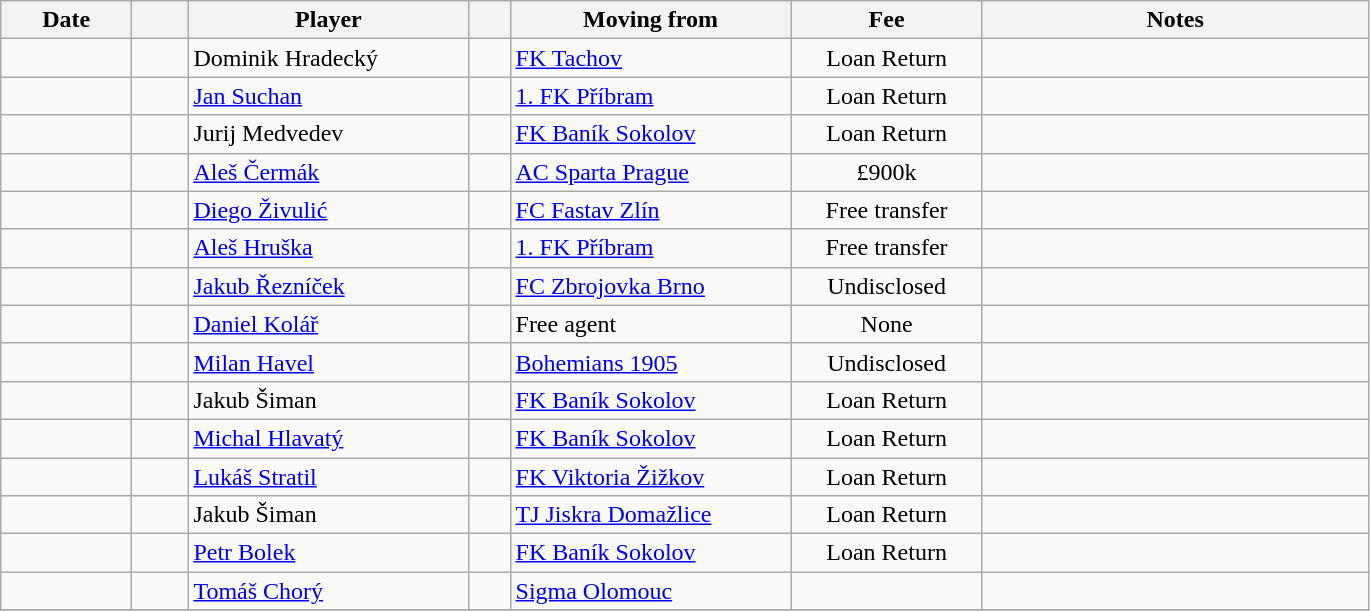<table class="wikitable sortable">
<tr>
<th style="width:80px;">Date</th>
<th style="width:30px;"></th>
<th style="width:180px;">Player</th>
<th style="width:20px;"></th>
<th style="width:180px;">Moving from</th>
<th style="width:120px;" class="unsortable">Fee</th>
<th style="width:250px;" class="unsortable">Notes</th>
</tr>
<tr>
<td></td>
<td align=center></td>
<td> Dominik Hradecký</td>
<td align=center></td>
<td> <a href='#'>FK Tachov</a></td>
<td align=center>Loan Return</td>
<td align=center></td>
</tr>
<tr>
<td></td>
<td align=center></td>
<td> <a href='#'>Jan Suchan</a></td>
<td align=center></td>
<td> <a href='#'>1. FK Příbram</a></td>
<td align=center>Loan Return</td>
<td align=center></td>
</tr>
<tr>
<td></td>
<td align=center></td>
<td> Jurij Medvedev</td>
<td align=center></td>
<td> <a href='#'>FK Baník Sokolov</a></td>
<td align=center>Loan Return</td>
<td align=center></td>
</tr>
<tr>
<td></td>
<td align=center></td>
<td> <a href='#'>Aleš Čermák</a></td>
<td align=center></td>
<td> <a href='#'>AC Sparta Prague</a></td>
<td align=center>£900k</td>
<td align=center></td>
</tr>
<tr>
<td></td>
<td align=center></td>
<td> <a href='#'>Diego Živulić</a></td>
<td align=center></td>
<td> <a href='#'>FC Fastav Zlín</a></td>
<td align=center>Free transfer</td>
<td align=center></td>
</tr>
<tr>
<td></td>
<td align=center></td>
<td> <a href='#'>Aleš Hruška</a></td>
<td align=center></td>
<td> <a href='#'>1. FK Příbram</a></td>
<td align=center>Free transfer</td>
<td align=center></td>
</tr>
<tr>
<td></td>
<td align=center></td>
<td> <a href='#'>Jakub Řezníček</a></td>
<td align=center></td>
<td> <a href='#'>FC Zbrojovka Brno</a></td>
<td align=center>Undisclosed</td>
<td align=center></td>
</tr>
<tr>
<td></td>
<td align=center></td>
<td> <a href='#'>Daniel Kolář</a></td>
<td align=center></td>
<td>Free agent</td>
<td align=center>None</td>
<td align=center></td>
</tr>
<tr>
<td></td>
<td align=center></td>
<td> <a href='#'>Milan Havel</a></td>
<td align=center></td>
<td> <a href='#'>Bohemians 1905</a></td>
<td align=center>Undisclosed</td>
<td align=center></td>
</tr>
<tr>
<td></td>
<td align=center></td>
<td> Jakub Šiman</td>
<td align=center></td>
<td> <a href='#'>FK Baník Sokolov</a></td>
<td align=center>Loan Return</td>
<td align=center></td>
</tr>
<tr>
<td></td>
<td align=center></td>
<td> <a href='#'>Michal Hlavatý</a></td>
<td align=center></td>
<td> <a href='#'>FK Baník Sokolov</a></td>
<td align=center>Loan Return</td>
<td align=center></td>
</tr>
<tr>
<td></td>
<td align=center></td>
<td> <a href='#'>Lukáš Stratil</a></td>
<td align=center></td>
<td> <a href='#'>FK Viktoria Žižkov</a></td>
<td align=center>Loan Return</td>
<td align=center></td>
</tr>
<tr>
<td></td>
<td align=center></td>
<td> Jakub Šiman</td>
<td align=center></td>
<td> <a href='#'>TJ Jiskra Domažlice</a></td>
<td align=center>Loan Return</td>
<td align=center></td>
</tr>
<tr>
<td></td>
<td align=center></td>
<td> <a href='#'>Petr Bolek</a></td>
<td align=center></td>
<td> <a href='#'>FK Baník Sokolov</a></td>
<td align=center>Loan Return</td>
<td align=center></td>
</tr>
<tr>
<td></td>
<td align=center></td>
<td> <a href='#'>Tomáš Chorý</a></td>
<td align=center></td>
<td> <a href='#'>Sigma Olomouc</a></td>
<td align=center></td>
<td align=center></td>
</tr>
<tr>
</tr>
</table>
